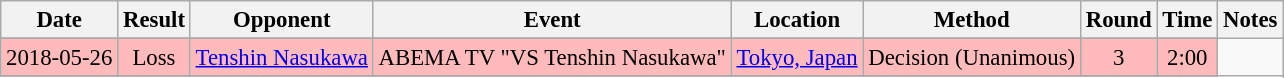<table class="wikitable" style="text-align:center; font-size:95%">
<tr>
<th>Date</th>
<th>Result</th>
<th>Opponent</th>
<th>Event</th>
<th>Location</th>
<th>Method</th>
<th>Round</th>
<th>Time</th>
<th>Notes</th>
</tr>
<tr>
</tr>
<tr style="text-align:center; background:#fbb;">
<td>2018-05-26</td>
<td>Loss</td>
<td align=left> <a href='#'>Tenshin Nasukawa</a></td>
<td>ABEMA TV "VS Tenshin Nasukawa"</td>
<td><a href='#'>Tokyo, Japan</a></td>
<td>Decision (Unanimous)</td>
<td>3</td>
<td>2:00</td>
</tr>
<tr>
</tr>
</table>
